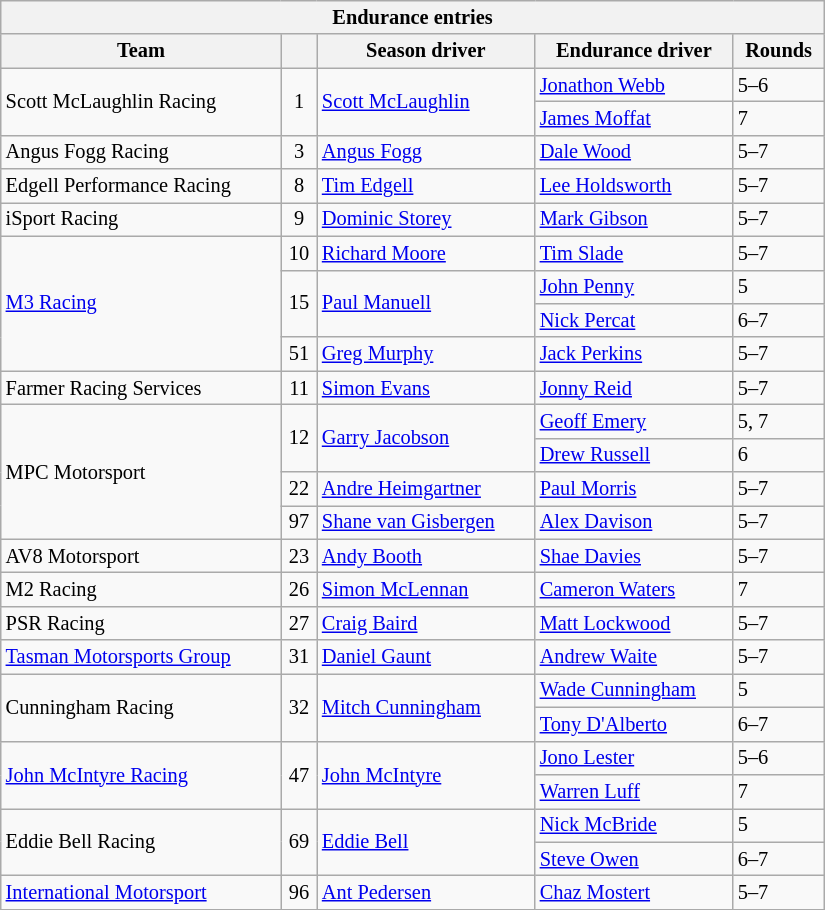<table class="wikitable collapsible collapsed" width=55% style="font-size: 85%; max-width: 550px">
<tr>
<th colspan="5">Endurance entries</th>
</tr>
<tr>
<th>Team</th>
<th></th>
<th>Season driver</th>
<th>Endurance driver</th>
<th>Rounds</th>
</tr>
<tr>
<td rowspan=2>Scott McLaughlin Racing</td>
<td rowspan=2 align="center">1</td>
<td rowspan=2> <a href='#'>Scott McLaughlin</a></td>
<td> <a href='#'>Jonathon Webb</a></td>
<td>5–6</td>
</tr>
<tr>
<td> <a href='#'>James Moffat</a></td>
<td>7</td>
</tr>
<tr>
<td>Angus Fogg Racing</td>
<td align="center">3</td>
<td> <a href='#'>Angus Fogg</a></td>
<td> <a href='#'>Dale Wood</a></td>
<td>5–7</td>
</tr>
<tr>
<td>Edgell Performance Racing</td>
<td align="center">8</td>
<td> <a href='#'>Tim Edgell</a></td>
<td> <a href='#'>Lee Holdsworth</a></td>
<td>5–7</td>
</tr>
<tr>
<td>iSport Racing</td>
<td align="center">9</td>
<td> <a href='#'>Dominic Storey</a></td>
<td> <a href='#'>Mark Gibson</a></td>
<td>5–7</td>
</tr>
<tr>
<td rowspan="4"><a href='#'>M3 Racing</a></td>
<td align="center">10</td>
<td> <a href='#'>Richard Moore</a></td>
<td> <a href='#'>Tim Slade</a></td>
<td>5–7</td>
</tr>
<tr>
<td rowspan=2 align="center">15</td>
<td rowspan=2> <a href='#'>Paul Manuell</a></td>
<td> <a href='#'>John Penny</a></td>
<td>5</td>
</tr>
<tr>
<td> <a href='#'>Nick Percat</a></td>
<td>6–7</td>
</tr>
<tr>
<td align="center">51</td>
<td> <a href='#'>Greg Murphy</a></td>
<td> <a href='#'>Jack Perkins</a></td>
<td>5–7</td>
</tr>
<tr>
<td>Farmer Racing Services</td>
<td align="center">11</td>
<td> <a href='#'>Simon Evans</a></td>
<td> <a href='#'>Jonny Reid</a></td>
<td>5–7</td>
</tr>
<tr>
<td rowspan="4">MPC Motorsport</td>
<td rowspan=2 align="center">12</td>
<td rowspan=2> <a href='#'>Garry Jacobson</a></td>
<td> <a href='#'>Geoff Emery</a></td>
<td>5, 7</td>
</tr>
<tr>
<td> <a href='#'>Drew Russell</a></td>
<td>6</td>
</tr>
<tr>
<td align="center">22</td>
<td> <a href='#'>Andre Heimgartner</a></td>
<td> <a href='#'>Paul Morris</a></td>
<td>5–7</td>
</tr>
<tr>
<td align="center">97</td>
<td> <a href='#'>Shane van Gisbergen</a></td>
<td> <a href='#'>Alex Davison</a></td>
<td>5–7</td>
</tr>
<tr>
<td>AV8 Motorsport</td>
<td align="center">23</td>
<td> <a href='#'>Andy Booth</a></td>
<td> <a href='#'>Shae Davies</a></td>
<td>5–7</td>
</tr>
<tr>
<td>M2 Racing</td>
<td align="center">26</td>
<td> <a href='#'>Simon McLennan</a></td>
<td> <a href='#'>Cameron Waters</a></td>
<td>7</td>
</tr>
<tr>
<td>PSR Racing</td>
<td align="center">27</td>
<td> <a href='#'>Craig Baird</a></td>
<td> <a href='#'>Matt Lockwood</a></td>
<td>5–7</td>
</tr>
<tr>
<td><a href='#'>Tasman Motorsports Group</a></td>
<td align="center">31</td>
<td> <a href='#'>Daniel Gaunt</a></td>
<td> <a href='#'>Andrew Waite</a></td>
<td>5–7</td>
</tr>
<tr>
<td rowspan=2>Cunningham Racing</td>
<td rowspan=2 align="center">32</td>
<td rowspan=2> <a href='#'>Mitch Cunningham</a></td>
<td> <a href='#'>Wade Cunningham</a></td>
<td>5</td>
</tr>
<tr>
<td> <a href='#'>Tony D'Alberto</a></td>
<td>6–7</td>
</tr>
<tr>
<td rowspan=2><a href='#'>John McIntyre Racing</a></td>
<td rowspan=2 align="center">47</td>
<td rowspan=2> <a href='#'>John McIntyre</a></td>
<td> <a href='#'>Jono Lester</a></td>
<td>5–6</td>
</tr>
<tr>
<td> <a href='#'>Warren Luff</a></td>
<td>7</td>
</tr>
<tr>
<td rowspan=2>Eddie Bell Racing</td>
<td rowspan=2 align="center">69</td>
<td rowspan=2> <a href='#'>Eddie Bell</a></td>
<td> <a href='#'>Nick McBride</a></td>
<td>5</td>
</tr>
<tr>
<td> <a href='#'>Steve Owen</a></td>
<td>6–7</td>
</tr>
<tr>
<td><a href='#'>International Motorsport</a></td>
<td align="center">96</td>
<td> <a href='#'>Ant Pedersen</a></td>
<td> <a href='#'>Chaz Mostert</a></td>
<td>5–7</td>
</tr>
<tr>
</tr>
</table>
